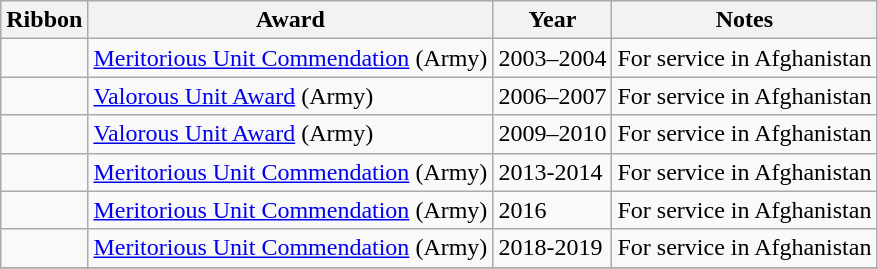<table class="wikitable">
<tr style="background:#efefef;">
<th>Ribbon</th>
<th>Award</th>
<th>Year</th>
<th>Notes</th>
</tr>
<tr>
<td></td>
<td><a href='#'>Meritorious Unit Commendation</a> (Army)</td>
<td>2003–2004</td>
<td>For service in Afghanistan</td>
</tr>
<tr>
<td></td>
<td><a href='#'>Valorous Unit Award</a> (Army)</td>
<td>2006–2007</td>
<td>For service in Afghanistan</td>
</tr>
<tr>
<td></td>
<td><a href='#'>Valorous Unit Award</a> (Army)</td>
<td>2009–2010</td>
<td>For service in Afghanistan</td>
</tr>
<tr>
<td></td>
<td><a href='#'>Meritorious Unit Commendation</a> (Army)</td>
<td>2013-2014</td>
<td>For service in Afghanistan</td>
</tr>
<tr>
<td></td>
<td><a href='#'>Meritorious Unit Commendation</a> (Army)</td>
<td>2016</td>
<td>For service in Afghanistan</td>
</tr>
<tr>
<td></td>
<td><a href='#'>Meritorious Unit Commendation</a> (Army)</td>
<td>2018-2019</td>
<td>For service in Afghanistan</td>
</tr>
<tr>
</tr>
</table>
